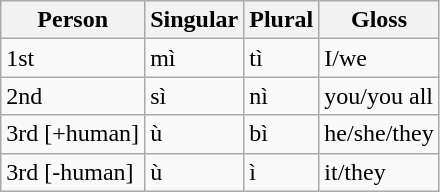<table class="wikitable">
<tr>
<th>Person</th>
<th>Singular</th>
<th>Plural</th>
<th>Gloss</th>
</tr>
<tr>
<td>1st</td>
<td>mì</td>
<td>tì</td>
<td>I/we</td>
</tr>
<tr>
<td>2nd</td>
<td>sì</td>
<td>nì</td>
<td>you/you all</td>
</tr>
<tr>
<td>3rd [+human]</td>
<td>ù</td>
<td>bì</td>
<td>he/she/they</td>
</tr>
<tr>
<td>3rd [-human]</td>
<td>ù</td>
<td>ì</td>
<td>it/they</td>
</tr>
</table>
